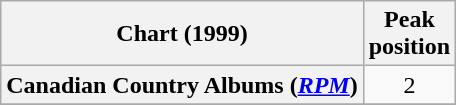<table class="wikitable sortable plainrowheaders" style="text-align:center">
<tr>
<th scope="col">Chart (1999)</th>
<th scope="col">Peak<br> position</th>
</tr>
<tr>
<th scope="row">Canadian Country Albums (<em><a href='#'>RPM</a></em>)</th>
<td>2</td>
</tr>
<tr>
</tr>
<tr>
</tr>
</table>
